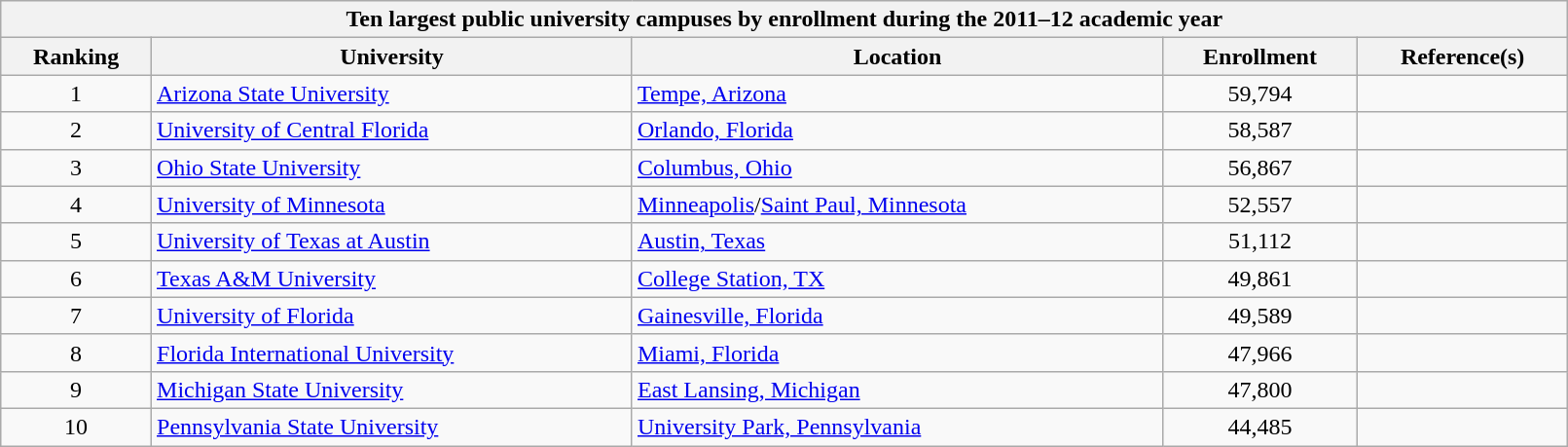<table class="wikitable sortable" style="width:85%">
<tr valign="top">
<th colspan="5"><strong>Ten largest public university campuses by enrollment during the 2011–12 academic year</strong></th>
</tr>
<tr valign="top">
<th>Ranking</th>
<th>University</th>
<th>Location</th>
<th>Enrollment</th>
<th class="unsortable">Reference(s)</th>
</tr>
<tr valign="top">
<td align=center>1</td>
<td><a href='#'>Arizona State University</a></td>
<td><a href='#'>Tempe, Arizona</a></td>
<td align=center>59,794</td>
<td align=center></td>
</tr>
<tr valign="top">
<td align=center>2</td>
<td><a href='#'>University of Central Florida</a></td>
<td><a href='#'>Orlando, Florida</a></td>
<td align=center>58,587</td>
<td align=center></td>
</tr>
<tr valign="top">
<td align=center>3</td>
<td><a href='#'>Ohio State University</a></td>
<td><a href='#'>Columbus, Ohio</a></td>
<td align=center>56,867</td>
<td align=center></td>
</tr>
<tr valign="top">
<td align=center>4</td>
<td><a href='#'>University of Minnesota</a></td>
<td><a href='#'>Minneapolis</a>/<a href='#'>Saint Paul, Minnesota</a></td>
<td align=center>52,557</td>
<td align=center></td>
</tr>
<tr valign="top">
<td align="center">5</td>
<td><a href='#'>University of Texas at Austin</a></td>
<td><a href='#'>Austin, Texas</a></td>
<td align="center">51,112</td>
<td align="center"></td>
</tr>
<tr valign="top">
<td align="center">6</td>
<td><a href='#'>Texas A&M University</a></td>
<td><a href='#'>College Station, TX</a></td>
<td align="center">49,861</td>
<td align="center"></td>
</tr>
<tr valign="top">
<td align=center>7</td>
<td><a href='#'>University of Florida</a></td>
<td><a href='#'>Gainesville, Florida</a></td>
<td align=center>49,589</td>
<td align=center></td>
</tr>
<tr valign="top">
<td align=center>8</td>
<td><a href='#'>Florida International University</a></td>
<td><a href='#'>Miami, Florida</a></td>
<td align=center>47,966</td>
<td align=center></td>
</tr>
<tr valign="top">
<td align=center>9</td>
<td><a href='#'>Michigan State University</a></td>
<td><a href='#'>East Lansing, Michigan</a></td>
<td align=center>47,800</td>
<td align=center></td>
</tr>
<tr valign="top">
<td align=center>10</td>
<td><a href='#'>Pennsylvania State University</a></td>
<td><a href='#'>University Park, Pennsylvania</a></td>
<td align=center>44,485</td>
<td align=center></td>
</tr>
</table>
